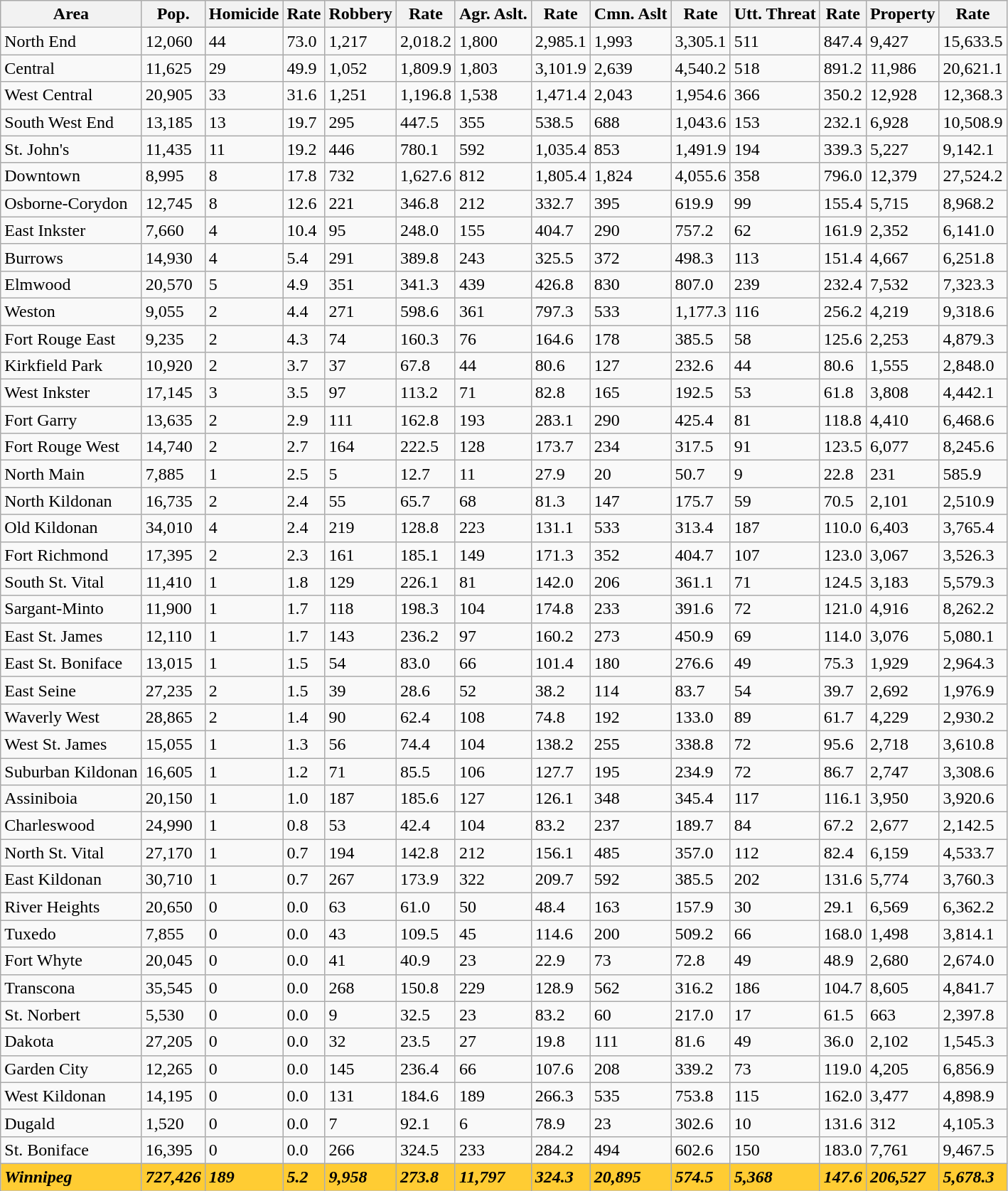<table class="wikitable sortable mw-collapsible mw-collapsed">
<tr>
<th>Area</th>
<th>Pop.</th>
<th>Homicide</th>
<th>Rate </th>
<th>Robbery</th>
<th>Rate</th>
<th>Agr. Aslt. </th>
<th>Rate</th>
<th>Cmn. Aslt </th>
<th>Rate</th>
<th>Utt. Threat </th>
<th>Rate</th>
<th>Property</th>
<th>Rate</th>
</tr>
<tr>
<td>North End</td>
<td>12,060</td>
<td>44</td>
<td>73.0</td>
<td>1,217</td>
<td>2,018.2</td>
<td>1,800</td>
<td>2,985.1</td>
<td>1,993</td>
<td>3,305.1</td>
<td>511</td>
<td>847.4</td>
<td>9,427</td>
<td>15,633.5</td>
</tr>
<tr>
<td>Central</td>
<td>11,625</td>
<td>29</td>
<td>49.9</td>
<td>1,052</td>
<td>1,809.9</td>
<td>1,803</td>
<td>3,101.9</td>
<td>2,639</td>
<td>4,540.2</td>
<td>518</td>
<td>891.2</td>
<td>11,986</td>
<td>20,621.1</td>
</tr>
<tr>
<td>West Central</td>
<td>20,905</td>
<td>33</td>
<td>31.6</td>
<td>1,251</td>
<td>1,196.8</td>
<td>1,538</td>
<td>1,471.4</td>
<td>2,043</td>
<td>1,954.6</td>
<td>366</td>
<td>350.2</td>
<td>12,928</td>
<td>12,368.3</td>
</tr>
<tr>
<td>South West End</td>
<td>13,185</td>
<td>13</td>
<td>19.7</td>
<td>295</td>
<td>447.5</td>
<td>355</td>
<td>538.5</td>
<td>688</td>
<td>1,043.6</td>
<td>153</td>
<td>232.1</td>
<td>6,928</td>
<td>10,508.9</td>
</tr>
<tr>
<td>St. John's</td>
<td>11,435</td>
<td>11</td>
<td>19.2</td>
<td>446</td>
<td>780.1</td>
<td>592</td>
<td>1,035.4</td>
<td>853</td>
<td>1,491.9</td>
<td>194</td>
<td>339.3</td>
<td>5,227</td>
<td>9,142.1</td>
</tr>
<tr>
<td>Downtown</td>
<td>8,995</td>
<td>8</td>
<td>17.8</td>
<td>732</td>
<td>1,627.6</td>
<td>812</td>
<td>1,805.4</td>
<td>1,824</td>
<td>4,055.6</td>
<td>358</td>
<td>796.0</td>
<td>12,379</td>
<td>27,524.2</td>
</tr>
<tr>
<td>Osborne-Corydon</td>
<td>12,745</td>
<td>8</td>
<td>12.6</td>
<td>221</td>
<td>346.8</td>
<td>212</td>
<td>332.7</td>
<td>395</td>
<td>619.9</td>
<td>99</td>
<td>155.4</td>
<td>5,715</td>
<td>8,968.2</td>
</tr>
<tr>
<td>East Inkster</td>
<td>7,660</td>
<td>4</td>
<td>10.4</td>
<td>95</td>
<td>248.0</td>
<td>155</td>
<td>404.7</td>
<td>290</td>
<td>757.2</td>
<td>62</td>
<td>161.9</td>
<td>2,352</td>
<td>6,141.0</td>
</tr>
<tr>
<td>Burrows</td>
<td>14,930</td>
<td>4</td>
<td>5.4</td>
<td>291</td>
<td>389.8</td>
<td>243</td>
<td>325.5</td>
<td>372</td>
<td>498.3</td>
<td>113</td>
<td>151.4</td>
<td>4,667</td>
<td>6,251.8</td>
</tr>
<tr>
<td>Elmwood</td>
<td>20,570</td>
<td>5</td>
<td>4.9</td>
<td>351</td>
<td>341.3</td>
<td>439</td>
<td>426.8</td>
<td>830</td>
<td>807.0</td>
<td>239</td>
<td>232.4</td>
<td>7,532</td>
<td>7,323.3</td>
</tr>
<tr>
<td>Weston</td>
<td>9,055</td>
<td>2</td>
<td>4.4</td>
<td>271</td>
<td>598.6</td>
<td>361</td>
<td>797.3</td>
<td>533</td>
<td>1,177.3</td>
<td>116</td>
<td>256.2</td>
<td>4,219</td>
<td>9,318.6</td>
</tr>
<tr>
<td>Fort Rouge East</td>
<td>9,235</td>
<td>2</td>
<td>4.3</td>
<td>74</td>
<td>160.3</td>
<td>76</td>
<td>164.6</td>
<td>178</td>
<td>385.5</td>
<td>58</td>
<td>125.6</td>
<td>2,253</td>
<td>4,879.3</td>
</tr>
<tr>
<td>Kirkfield Park</td>
<td>10,920</td>
<td>2</td>
<td>3.7</td>
<td>37</td>
<td>67.8</td>
<td>44</td>
<td>80.6</td>
<td>127</td>
<td>232.6</td>
<td>44</td>
<td>80.6</td>
<td>1,555</td>
<td>2,848.0</td>
</tr>
<tr>
<td>West Inkster</td>
<td>17,145</td>
<td>3</td>
<td>3.5</td>
<td>97</td>
<td>113.2</td>
<td>71</td>
<td>82.8</td>
<td>165</td>
<td>192.5</td>
<td>53</td>
<td>61.8</td>
<td>3,808</td>
<td>4,442.1</td>
</tr>
<tr>
<td>Fort Garry</td>
<td>13,635</td>
<td>2</td>
<td>2.9</td>
<td>111</td>
<td>162.8</td>
<td>193</td>
<td>283.1</td>
<td>290</td>
<td>425.4</td>
<td>81</td>
<td>118.8</td>
<td>4,410</td>
<td>6,468.6</td>
</tr>
<tr>
<td>Fort Rouge West</td>
<td>14,740</td>
<td>2</td>
<td>2.7</td>
<td>164</td>
<td>222.5</td>
<td>128</td>
<td>173.7</td>
<td>234</td>
<td>317.5</td>
<td>91</td>
<td>123.5</td>
<td>6,077</td>
<td>8,245.6</td>
</tr>
<tr>
<td>North Main</td>
<td>7,885</td>
<td>1</td>
<td>2.5</td>
<td>5</td>
<td>12.7</td>
<td>11</td>
<td>27.9</td>
<td>20</td>
<td>50.7</td>
<td>9</td>
<td>22.8</td>
<td>231</td>
<td>585.9</td>
</tr>
<tr>
<td>North Kildonan</td>
<td>16,735</td>
<td>2</td>
<td>2.4</td>
<td>55</td>
<td>65.7</td>
<td>68</td>
<td>81.3</td>
<td>147</td>
<td>175.7</td>
<td>59</td>
<td>70.5</td>
<td>2,101</td>
<td>2,510.9</td>
</tr>
<tr>
<td>Old Kildonan</td>
<td>34,010</td>
<td>4</td>
<td>2.4</td>
<td>219</td>
<td>128.8</td>
<td>223</td>
<td>131.1</td>
<td>533</td>
<td>313.4</td>
<td>187</td>
<td>110.0</td>
<td>6,403</td>
<td>3,765.4</td>
</tr>
<tr>
<td>Fort Richmond</td>
<td>17,395</td>
<td>2</td>
<td>2.3</td>
<td>161</td>
<td>185.1</td>
<td>149</td>
<td>171.3</td>
<td>352</td>
<td>404.7</td>
<td>107</td>
<td>123.0</td>
<td>3,067</td>
<td>3,526.3</td>
</tr>
<tr>
<td>South St. Vital</td>
<td>11,410</td>
<td>1</td>
<td>1.8</td>
<td>129</td>
<td>226.1</td>
<td>81</td>
<td>142.0</td>
<td>206</td>
<td>361.1</td>
<td>71</td>
<td>124.5</td>
<td>3,183</td>
<td>5,579.3</td>
</tr>
<tr>
<td>Sargant-Minto</td>
<td>11,900</td>
<td>1</td>
<td>1.7</td>
<td>118</td>
<td>198.3</td>
<td>104</td>
<td>174.8</td>
<td>233</td>
<td>391.6</td>
<td>72</td>
<td>121.0</td>
<td>4,916</td>
<td>8,262.2</td>
</tr>
<tr>
<td>East St. James</td>
<td>12,110</td>
<td>1</td>
<td>1.7</td>
<td>143</td>
<td>236.2</td>
<td>97</td>
<td>160.2</td>
<td>273</td>
<td>450.9</td>
<td>69</td>
<td>114.0</td>
<td>3,076</td>
<td>5,080.1</td>
</tr>
<tr>
<td>East St. Boniface</td>
<td>13,015</td>
<td>1</td>
<td>1.5</td>
<td>54</td>
<td>83.0</td>
<td>66</td>
<td>101.4</td>
<td>180</td>
<td>276.6</td>
<td>49</td>
<td>75.3</td>
<td>1,929</td>
<td>2,964.3</td>
</tr>
<tr>
<td>East Seine</td>
<td>27,235</td>
<td>2</td>
<td>1.5</td>
<td>39</td>
<td>28.6</td>
<td>52</td>
<td>38.2</td>
<td>114</td>
<td>83.7</td>
<td>54</td>
<td>39.7</td>
<td>2,692</td>
<td>1,976.9</td>
</tr>
<tr>
<td>Waverly West</td>
<td>28,865</td>
<td>2</td>
<td>1.4</td>
<td>90</td>
<td>62.4</td>
<td>108</td>
<td>74.8</td>
<td>192</td>
<td>133.0</td>
<td>89</td>
<td>61.7</td>
<td>4,229</td>
<td>2,930.2</td>
</tr>
<tr>
<td>West St. James</td>
<td>15,055</td>
<td>1</td>
<td>1.3</td>
<td>56</td>
<td>74.4</td>
<td>104</td>
<td>138.2</td>
<td>255</td>
<td>338.8</td>
<td>72</td>
<td>95.6</td>
<td>2,718</td>
<td>3,610.8</td>
</tr>
<tr>
<td>Suburban Kildonan</td>
<td>16,605</td>
<td>1</td>
<td>1.2</td>
<td>71</td>
<td>85.5</td>
<td>106</td>
<td>127.7</td>
<td>195</td>
<td>234.9</td>
<td>72</td>
<td>86.7</td>
<td>2,747</td>
<td>3,308.6</td>
</tr>
<tr>
<td>Assiniboia</td>
<td>20,150</td>
<td>1</td>
<td>1.0</td>
<td>187</td>
<td>185.6</td>
<td>127</td>
<td>126.1</td>
<td>348</td>
<td>345.4</td>
<td>117</td>
<td>116.1</td>
<td>3,950</td>
<td>3,920.6</td>
</tr>
<tr>
<td>Charleswood</td>
<td>24,990</td>
<td>1</td>
<td>0.8</td>
<td>53</td>
<td>42.4</td>
<td>104</td>
<td>83.2</td>
<td>237</td>
<td>189.7</td>
<td>84</td>
<td>67.2</td>
<td>2,677</td>
<td>2,142.5</td>
</tr>
<tr>
<td>North St. Vital</td>
<td>27,170</td>
<td>1</td>
<td>0.7</td>
<td>194</td>
<td>142.8</td>
<td>212</td>
<td>156.1</td>
<td>485</td>
<td>357.0</td>
<td>112</td>
<td>82.4</td>
<td>6,159</td>
<td>4,533.7</td>
</tr>
<tr>
<td>East Kildonan</td>
<td>30,710</td>
<td>1</td>
<td>0.7</td>
<td>267</td>
<td>173.9</td>
<td>322</td>
<td>209.7</td>
<td>592</td>
<td>385.5</td>
<td>202</td>
<td>131.6</td>
<td>5,774</td>
<td>3,760.3</td>
</tr>
<tr>
<td>River Heights</td>
<td>20,650</td>
<td>0</td>
<td>0.0</td>
<td>63</td>
<td>61.0</td>
<td>50</td>
<td>48.4</td>
<td>163</td>
<td>157.9</td>
<td>30</td>
<td>29.1</td>
<td>6,569</td>
<td>6,362.2</td>
</tr>
<tr>
<td>Tuxedo</td>
<td>7,855</td>
<td>0</td>
<td>0.0</td>
<td>43</td>
<td>109.5</td>
<td>45</td>
<td>114.6</td>
<td>200</td>
<td>509.2</td>
<td>66</td>
<td>168.0</td>
<td>1,498</td>
<td>3,814.1</td>
</tr>
<tr>
<td>Fort Whyte</td>
<td>20,045</td>
<td>0</td>
<td>0.0</td>
<td>41</td>
<td>40.9</td>
<td>23</td>
<td>22.9</td>
<td>73</td>
<td>72.8</td>
<td>49</td>
<td>48.9</td>
<td>2,680</td>
<td>2,674.0</td>
</tr>
<tr>
<td>Transcona</td>
<td>35,545</td>
<td>0</td>
<td>0.0</td>
<td>268</td>
<td>150.8</td>
<td>229</td>
<td>128.9</td>
<td>562</td>
<td>316.2</td>
<td>186</td>
<td>104.7</td>
<td>8,605</td>
<td>4,841.7</td>
</tr>
<tr>
<td>St. Norbert</td>
<td>5,530</td>
<td>0</td>
<td>0.0</td>
<td>9</td>
<td>32.5</td>
<td>23</td>
<td>83.2</td>
<td>60</td>
<td>217.0</td>
<td>17</td>
<td>61.5</td>
<td>663</td>
<td>2,397.8</td>
</tr>
<tr>
<td>Dakota</td>
<td>27,205</td>
<td>0</td>
<td>0.0</td>
<td>32</td>
<td>23.5</td>
<td>27</td>
<td>19.8</td>
<td>111</td>
<td>81.6</td>
<td>49</td>
<td>36.0</td>
<td>2,102</td>
<td>1,545.3</td>
</tr>
<tr>
<td>Garden City</td>
<td>12,265</td>
<td>0</td>
<td>0.0</td>
<td>145</td>
<td>236.4</td>
<td>66</td>
<td>107.6</td>
<td>208</td>
<td>339.2</td>
<td>73</td>
<td>119.0</td>
<td>4,205</td>
<td>6,856.9</td>
</tr>
<tr>
<td>West Kildonan</td>
<td>14,195</td>
<td>0</td>
<td>0.0</td>
<td>131</td>
<td>184.6</td>
<td>189</td>
<td>266.3</td>
<td>535</td>
<td>753.8</td>
<td>115</td>
<td>162.0</td>
<td>3,477</td>
<td>4,898.9</td>
</tr>
<tr>
<td>Dugald</td>
<td>1,520</td>
<td>0</td>
<td>0.0</td>
<td>7</td>
<td>92.1</td>
<td>6</td>
<td>78.9</td>
<td>23</td>
<td>302.6</td>
<td>10</td>
<td>131.6</td>
<td>312</td>
<td>4,105.3</td>
</tr>
<tr>
<td>St. Boniface</td>
<td>16,395</td>
<td>0</td>
<td>0.0</td>
<td>266</td>
<td>324.5</td>
<td>233</td>
<td>284.2</td>
<td>494</td>
<td>602.6</td>
<td>150</td>
<td>183.0</td>
<td>7,761</td>
<td>9,467.5</td>
</tr>
<tr>
<td style="background: #fc3;"><strong><em>Winnipeg</em></strong></td>
<td style="background: #fc3;"><strong><em>727,426</em></strong> </td>
<td style="background: #fc3;"><strong><em>189</em></strong></td>
<td style="background: #fc3;"><strong><em>5.2</em></strong></td>
<td style="background: #fc3;"><strong><em>9,958</em></strong></td>
<td style="background: #fc3;"><strong><em>273.8</em></strong></td>
<td style="background: #fc3;"><strong><em>11,797</em></strong></td>
<td style="background: #fc3;"><strong><em>324.3</em></strong></td>
<td style="background: #fc3;"><strong><em>20,895</em></strong></td>
<td style="background: #fc3;"><strong><em>574.5</em></strong></td>
<td style="background: #fc3;"><strong><em>5,368</em></strong></td>
<td style="background: #fc3;"><strong><em>147.6</em></strong></td>
<td style="background: #fc3;"><strong><em>206,527</em></strong></td>
<td style="background: #fc3;"><strong><em>5,678.3</em></strong></td>
</tr>
</table>
